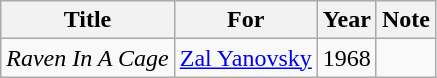<table class="wikitable">
<tr>
<th>Title</th>
<th>For</th>
<th>Year</th>
<th>Note</th>
</tr>
<tr>
<td><em>Raven In A Cage</em></td>
<td><a href='#'>Zal Yanovsky</a></td>
<td>1968</td>
<td></td>
</tr>
</table>
